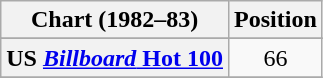<table class="wikitable sortable plainrowheaders">
<tr>
<th scope="col">Chart (1982–83)</th>
<th scope="col">Position</th>
</tr>
<tr>
</tr>
<tr>
<th scope="row">US <a href='#'><em>Billboard</em> Hot 100</a></th>
<td style="text-align:center;">66</td>
</tr>
<tr>
</tr>
</table>
